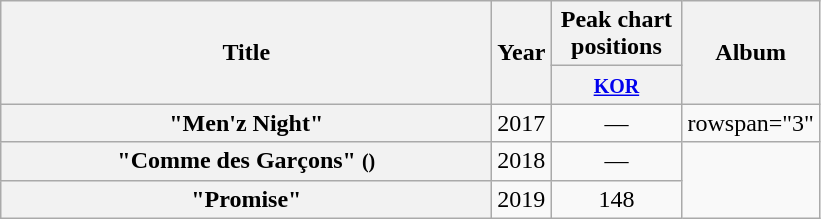<table class="wikitable plainrowheaders" style="text-align:center;" border="1">
<tr>
<th scope="col" rowspan="2" style="width:20em;">Title</th>
<th scope="col" rowspan="2">Year</th>
<th scope="col" colspan="1" style="width:5em;">Peak chart positions</th>
<th scope="col" rowspan="2">Album</th>
</tr>
<tr>
<th><small><a href='#'>KOR</a></small><br></th>
</tr>
<tr>
<th scope="row">"Men'z Night"</th>
<td>2017</td>
<td>—</td>
<td>rowspan="3" </td>
</tr>
<tr>
<th scope="row">"Comme des Garçons" <small>()</small></th>
<td>2018</td>
<td>—</td>
</tr>
<tr>
<th scope="row">"Promise"<br></th>
<td>2019</td>
<td>148</td>
</tr>
</table>
